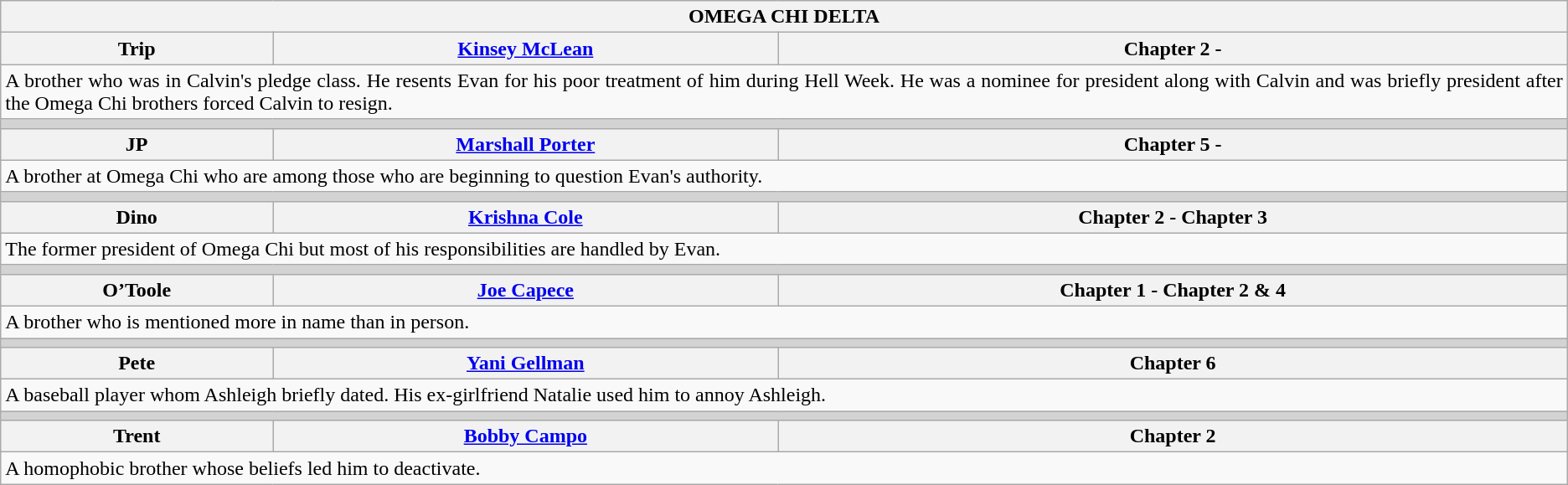<table class="wikitable" style="text-align:justify;">
<tr>
<th colspan="3">OMEGA CHI DELTA</th>
</tr>
<tr>
<th><strong>Trip</strong></th>
<th><a href='#'>Kinsey McLean</a></th>
<th>Chapter 2 -</th>
</tr>
<tr>
<td colspan="3">A brother who was in Calvin's pledge class. He resents Evan for his poor treatment of him during Hell Week. He was a nominee for president along with Calvin and was briefly president after the Omega Chi brothers forced Calvin to resign.</td>
</tr>
<tr>
<td colspan="3" style="background:lightgray;"></td>
</tr>
<tr>
<th><strong>JP</strong></th>
<th><a href='#'>Marshall Porter</a></th>
<th>Chapter 5 -</th>
</tr>
<tr>
<td colspan="3">A brother at Omega Chi who are among those who are beginning to question Evan's authority.</td>
</tr>
<tr>
<td colspan="3" style="background:lightgray;"></td>
</tr>
<tr>
<th><strong>Dino</strong></th>
<th><a href='#'>Krishna Cole</a></th>
<th>Chapter 2 - Chapter 3</th>
</tr>
<tr>
<td colspan="3">The former president of Omega Chi but most of his responsibilities are handled by Evan.</td>
</tr>
<tr>
<td colspan="3" style="background:lightgray;"></td>
</tr>
<tr>
<th><strong>O’Toole</strong></th>
<th><a href='#'>Joe Capece</a></th>
<th>Chapter 1 - Chapter 2 & 4</th>
</tr>
<tr>
<td colspan="3">A brother who is mentioned more in name than in person.</td>
</tr>
<tr>
<td colspan="3" style="background:lightgray;"></td>
</tr>
<tr>
<th><strong> Pete</strong></th>
<th><a href='#'>Yani Gellman</a></th>
<th>Chapter 6</th>
</tr>
<tr>
<td colspan="3">A baseball player whom Ashleigh briefly dated. His ex-girlfriend Natalie used him to annoy Ashleigh.</td>
</tr>
<tr>
<td colspan="3" style="background:lightgray;"></td>
</tr>
<tr>
<th><strong>Trent</strong></th>
<th><a href='#'>Bobby Campo</a></th>
<th>Chapter 2</th>
</tr>
<tr>
<td colspan="3">A homophobic brother whose beliefs led him to deactivate.</td>
</tr>
</table>
